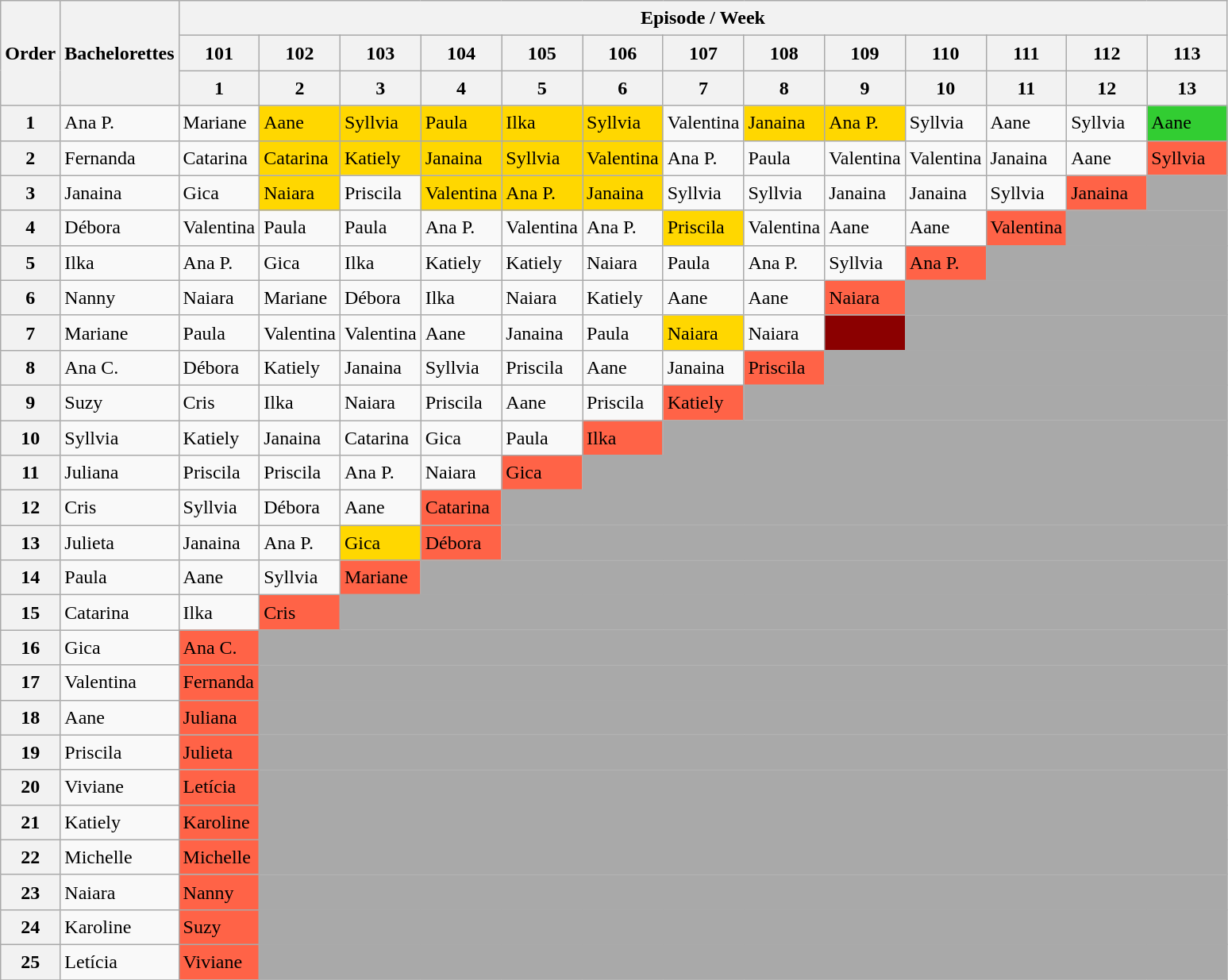<table class="wikitable" style="line-height:22px" style="text-align:center">
<tr>
<th rowspan=03>Order</th>
<th rowspan=03>Bachelorettes</th>
<th colspan=13>Episode / Week</th>
</tr>
<tr>
<th>101</th>
<th>102</th>
<th>103</th>
<th>104</th>
<th>105</th>
<th>106</th>
<th>107</th>
<th>108</th>
<th>109</th>
<th>110</th>
<th>111</th>
<th>112</th>
<th>113</th>
</tr>
<tr>
<th width=60>1</th>
<th width=60>2</th>
<th width=60>3</th>
<th width=60>4</th>
<th width=60>5</th>
<th width=60>6</th>
<th width=60>7</th>
<th width=60>8</th>
<th width=60>9</th>
<th width=60>10</th>
<th width=60>11</th>
<th width=60>12</th>
<th width=60>13</th>
</tr>
<tr>
<th>1</th>
<td>Ana P.</td>
<td>Mariane</td>
<td bgcolor="#FFD700">Aane</td>
<td bgcolor="#FFD700">Syllvia</td>
<td bgcolor="#FFD700">Paula</td>
<td bgcolor="#FFD700">Ilka</td>
<td bgcolor="#FFD700">Syllvia</td>
<td>Valentina</td>
<td bgcolor="#FFD700">Janaina</td>
<td bgcolor="#FFD700">Ana P.</td>
<td>Syllvia</td>
<td>Aane</td>
<td>Syllvia</td>
<td bgcolor="#32CD32">Aane</td>
</tr>
<tr>
<th>2</th>
<td>Fernanda</td>
<td>Catarina</td>
<td bgcolor="#FFD700">Catarina</td>
<td bgcolor="#FFD700">Katiely</td>
<td bgcolor="#FFD700">Janaina</td>
<td bgcolor="#FFD700">Syllvia</td>
<td bgcolor="#FFD700">Valentina</td>
<td>Ana P.</td>
<td>Paula</td>
<td>Valentina</td>
<td>Valentina</td>
<td>Janaina</td>
<td>Aane</td>
<td bgcolor="#FF6347">Syllvia</td>
</tr>
<tr>
<th>3</th>
<td>Janaina</td>
<td>Gica</td>
<td bgcolor="#FFD700">Naiara</td>
<td>Priscila</td>
<td bgcolor="#FFD700">Valentina</td>
<td bgcolor="#FFD700">Ana P.</td>
<td bgcolor="#FFD700">Janaina</td>
<td>Syllvia</td>
<td>Syllvia</td>
<td>Janaina</td>
<td>Janaina</td>
<td>Syllvia</td>
<td bgcolor="#FF6347">Janaina</td>
<td bgcolor="#A9A9A9"></td>
</tr>
<tr>
<th>4</th>
<td>Débora</td>
<td>Valentina</td>
<td>Paula</td>
<td>Paula</td>
<td>Ana P.</td>
<td>Valentina</td>
<td>Ana P.</td>
<td bgcolor="#FFD700">Priscila</td>
<td>Valentina</td>
<td>Aane</td>
<td>Aane</td>
<td bgcolor="#FF6347">Valentina</td>
<td bgcolor="#A9A9A9" colspan=2></td>
</tr>
<tr>
<th>5</th>
<td>Ilka</td>
<td>Ana P.</td>
<td>Gica</td>
<td>Ilka</td>
<td>Katiely</td>
<td>Katiely</td>
<td>Naiara</td>
<td>Paula</td>
<td>Ana P.</td>
<td>Syllvia</td>
<td bgcolor="#FF6347">Ana P.</td>
<td bgcolor="#A9A9A9" colspan=3></td>
</tr>
<tr>
<th>6</th>
<td>Nanny</td>
<td>Naiara</td>
<td>Mariane</td>
<td>Débora</td>
<td>Ilka</td>
<td>Naiara</td>
<td>Katiely</td>
<td>Aane</td>
<td>Aane</td>
<td bgcolor="#FF6347">Naiara</td>
<td bgcolor="#A9A9A9" colspan=4></td>
</tr>
<tr>
<th>7</th>
<td>Mariane</td>
<td>Paula</td>
<td>Valentina</td>
<td>Valentina</td>
<td>Aane</td>
<td>Janaina</td>
<td>Paula</td>
<td bgcolor="#FFD700">Naiara</td>
<td>Naiara</td>
<td bgcolor="#8B0000"></td>
<td bgcolor="#A9A9A9" colspan=4></td>
</tr>
<tr>
<th>8</th>
<td>Ana C.</td>
<td>Débora</td>
<td>Katiely</td>
<td>Janaina</td>
<td>Syllvia</td>
<td>Priscila</td>
<td>Aane</td>
<td>Janaina</td>
<td bgcolor="#FF6347">Priscila</td>
<td bgcolor="#A9A9A9" colspan=5></td>
</tr>
<tr>
<th>9</th>
<td>Suzy</td>
<td>Cris</td>
<td>Ilka</td>
<td>Naiara</td>
<td>Priscila</td>
<td>Aane</td>
<td>Priscila</td>
<td bgcolor="#FF6347">Katiely</td>
<td bgcolor="#A9A9A9" colspan=6></td>
</tr>
<tr>
<th>10</th>
<td>Syllvia</td>
<td>Katiely</td>
<td>Janaina</td>
<td>Catarina</td>
<td>Gica</td>
<td>Paula</td>
<td bgcolor="#FF6347">Ilka</td>
<td bgcolor="#A9A9A9" colspan=7></td>
</tr>
<tr>
<th>11</th>
<td>Juliana</td>
<td>Priscila</td>
<td>Priscila</td>
<td>Ana P.</td>
<td>Naiara</td>
<td bgcolor="#FF6347">Gica</td>
<td bgcolor="#A9A9A9" colspan=8></td>
</tr>
<tr>
<th>12</th>
<td>Cris</td>
<td>Syllvia</td>
<td>Débora</td>
<td>Aane</td>
<td bgcolor="#FF6347">Catarina</td>
<td bgcolor="#A9A9A9" colspan=9></td>
</tr>
<tr>
<th>13</th>
<td>Julieta</td>
<td>Janaina</td>
<td>Ana P.</td>
<td bgcolor="#FFD700">Gica</td>
<td bgcolor="#FF6347">Débora</td>
<td bgcolor="#A9A9A9" colspan=9></td>
</tr>
<tr>
<th>14</th>
<td>Paula</td>
<td>Aane</td>
<td>Syllvia</td>
<td bgcolor="#FF6347">Mariane</td>
<td bgcolor="#A9A9A9" colspan=10></td>
</tr>
<tr>
<th>15</th>
<td>Catarina</td>
<td>Ilka</td>
<td bgcolor="#FF6347">Cris</td>
<td bgcolor="#A9A9A9" colspan=11></td>
</tr>
<tr>
<th>16</th>
<td>Gica</td>
<td bgcolor="#FF6347">Ana C.</td>
<td bgcolor="#A9A9A9" colspan=12></td>
</tr>
<tr>
<th>17</th>
<td>Valentina</td>
<td bgcolor="#FF6347">Fernanda</td>
<td bgcolor="#A9A9A9" colspan=12></td>
</tr>
<tr>
<th>18</th>
<td>Aane</td>
<td bgcolor="#FF6347">Juliana</td>
<td bgcolor="#A9A9A9" colspan=12></td>
</tr>
<tr>
<th>19</th>
<td>Priscila</td>
<td bgcolor="#FF6347">Julieta</td>
<td bgcolor="#A9A9A9" colspan=12></td>
</tr>
<tr>
<th>20</th>
<td>Viviane</td>
<td bgcolor="#FF6347">Letícia</td>
<td bgcolor="#A9A9A9" colspan=12></td>
</tr>
<tr>
<th>21</th>
<td>Katiely</td>
<td bgcolor="#FF6347">Karoline</td>
<td bgcolor="#A9A9A9" colspan=12></td>
</tr>
<tr>
<th>22</th>
<td>Michelle</td>
<td bgcolor="#FF6347">Michelle</td>
<td bgcolor="#A9A9A9" colspan=12></td>
</tr>
<tr>
<th>23</th>
<td>Naiara</td>
<td bgcolor="#FF6347">Nanny</td>
<td bgcolor="#A9A9A9" colspan=12></td>
</tr>
<tr>
<th>24</th>
<td>Karoline</td>
<td bgcolor="#FF6347">Suzy</td>
<td bgcolor="#A9A9A9" colspan=12></td>
</tr>
<tr>
<th>25</th>
<td>Letícia</td>
<td bgcolor="#FF6347">Viviane</td>
<td bgcolor="#A9A9A9" colspan=12></td>
</tr>
<tr>
</tr>
</table>
